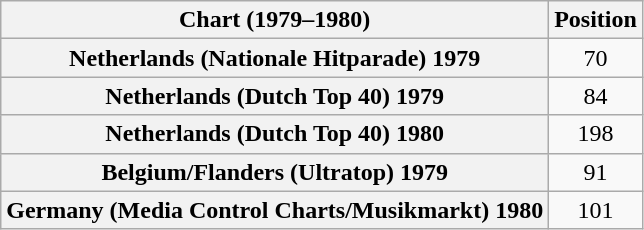<table class="wikitable sortable plainrowheaders" style="text-align:center;">
<tr>
<th>Chart (1979–1980)</th>
<th>Position</th>
</tr>
<tr>
<th scope="row">Netherlands (Nationale Hitparade) 1979</th>
<td>70</td>
</tr>
<tr>
<th scope="row">Netherlands (Dutch Top 40) 1979</th>
<td>84</td>
</tr>
<tr>
<th scope="row">Netherlands (Dutch Top 40) 1980</th>
<td>198</td>
</tr>
<tr>
<th scope="row">Belgium/Flanders (Ultratop) 1979</th>
<td>91</td>
</tr>
<tr>
<th scope="row">Germany (Media Control Charts/Musikmarkt) 1980</th>
<td>101</td>
</tr>
</table>
